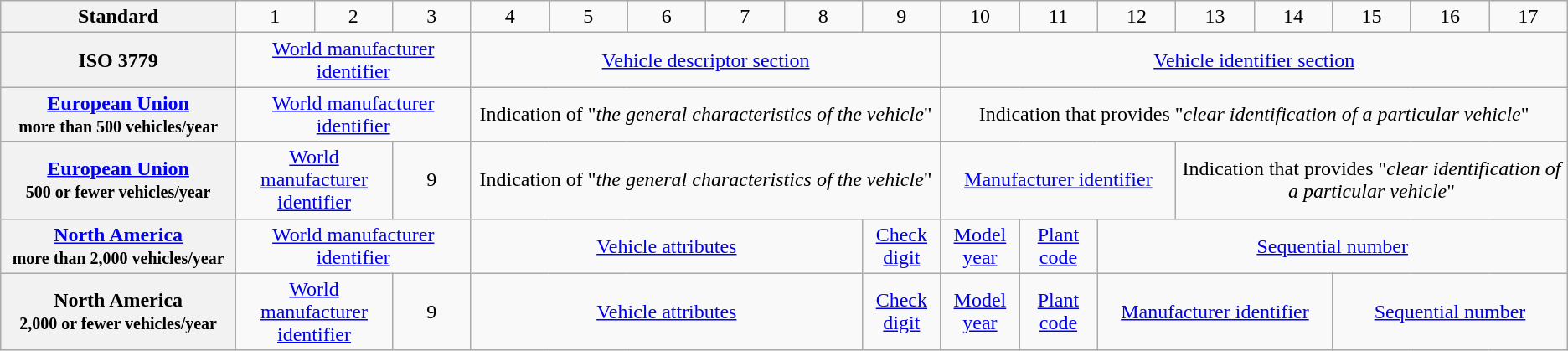<table class="wikitable" style="text-align:center">
<tr>
<th>Standard</th>
<td style="width:5%">1</td>
<td style="width:5%">2</td>
<td style="width:5%">3</td>
<td style="width:5%">4</td>
<td style="width:5%">5</td>
<td style="width:5%">6</td>
<td style="width:5%">7</td>
<td style="width:5%">8</td>
<td style="width:5%">9</td>
<td style="width:5%">10</td>
<td style="width:5%">11</td>
<td style="width:5%">12</td>
<td style="width:5%">13</td>
<td style="width:5%">14</td>
<td style="width:5%">15</td>
<td style="width:5%">16</td>
<td style="width:5%">17</td>
</tr>
<tr>
<th>ISO 3779</th>
<td colspan=3><a href='#'>World manufacturer identifier</a></td>
<td colspan=6><a href='#'>Vehicle descriptor section</a></td>
<td colspan=8><a href='#'>Vehicle identifier section</a></td>
</tr>
<tr>
<th><a href='#'>European Union</a><br><small>more than 500 vehicles/year</small></th>
<td colspan=3><a href='#'>World manufacturer identifier</a></td>
<td colspan=6>Indication of "<em>the general characteristics of the vehicle</em>"</td>
<td colspan=8>Indication that provides "<em>clear identification of a particular vehicle</em>"</td>
</tr>
<tr>
<th><a href='#'>European Union</a><br><small>500 or fewer vehicles/year</small></th>
<td colspan=2><a href='#'>World manufacturer identifier</a></td>
<td>9</td>
<td colspan=6>Indication of "<em>the general characteristics of the vehicle</em>"</td>
<td colspan=3><a href='#'>Manufacturer identifier</a></td>
<td colspan=5>Indication that provides "<em>clear identification of a particular vehicle</em>"</td>
</tr>
<tr>
<th><a href='#'>North America</a><br><small>more than 2,000 vehicles/year</small></th>
<td colspan=3><a href='#'>World manufacturer identifier</a></td>
<td colspan=5><a href='#'>Vehicle attributes</a></td>
<td><a href='#'>Check digit</a></td>
<td><a href='#'>Model year</a></td>
<td><a href='#'>Plant code</a></td>
<td colspan=8><a href='#'>Sequential number</a></td>
</tr>
<tr>
<th>North America<br><small>2,000 or fewer vehicles/year</small></th>
<td colspan=2><a href='#'>World manufacturer identifier</a></td>
<td>9</td>
<td colspan=5><a href='#'>Vehicle attributes</a></td>
<td><a href='#'>Check digit</a></td>
<td><a href='#'>Model year</a></td>
<td><a href='#'>Plant code</a></td>
<td colspan=3><a href='#'>Manufacturer identifier</a></td>
<td colspan=3><a href='#'>Sequential number</a></td>
</tr>
</table>
